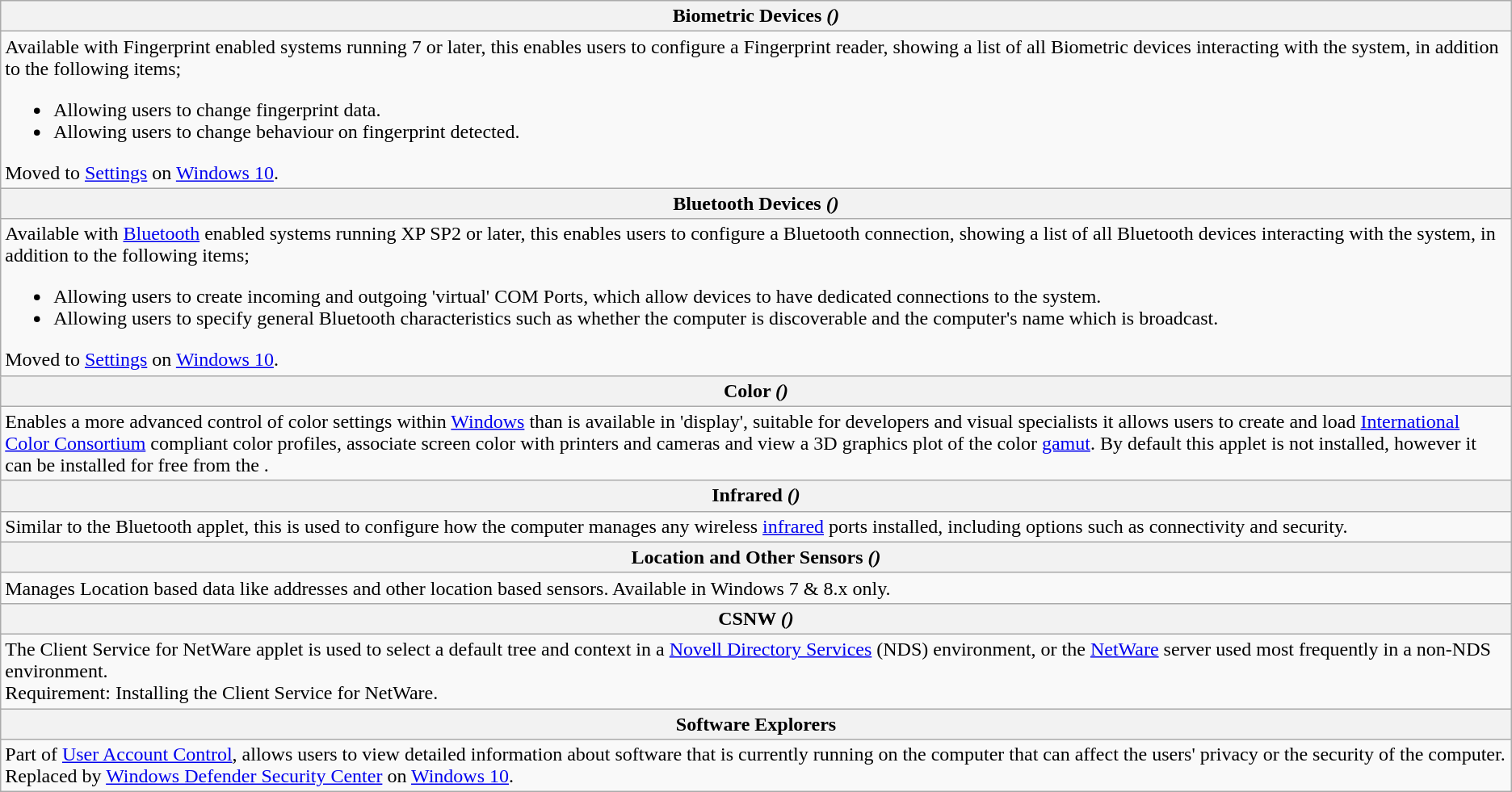<table class="wikitable">
<tr>
<th>Biometric Devices <em>()</em></th>
</tr>
<tr>
<td>Available with Fingerprint enabled systems running 7 or later, this enables users to configure a Fingerprint reader, showing a list of all Biometric devices interacting with the system, in addition to the following items;<br><ul><li>Allowing users to change fingerprint data.</li><li>Allowing users to change behaviour on fingerprint detected.</li></ul>Moved to <a href='#'>Settings</a> on <a href='#'>Windows 10</a>.</td>
</tr>
<tr>
<th>Bluetooth Devices <em>()</em></th>
</tr>
<tr>
<td>Available with <a href='#'>Bluetooth</a> enabled systems running XP SP2 or later, this enables users to configure a Bluetooth connection, showing a list of all Bluetooth devices interacting with the system, in addition to the following items;<br><ul><li>Allowing users to create incoming and outgoing 'virtual' COM Ports, which allow devices to have dedicated connections to the system.</li><li>Allowing users to specify general Bluetooth characteristics such as whether the computer is discoverable and the computer's name which is broadcast.</li></ul>Moved to <a href='#'>Settings</a> on <a href='#'>Windows 10</a>.</td>
</tr>
<tr>
<th>Color <em>()</em></th>
</tr>
<tr>
<td>Enables a more advanced control of color settings within <a href='#'>Windows</a> than is available in 'display', suitable for developers and visual specialists it allows users to create and load <a href='#'>International Color Consortium</a> compliant color profiles, associate screen color with printers and cameras and view a 3D graphics plot of the color <a href='#'>gamut</a>. By default this applet is not installed, however it can be installed for free from the .</td>
</tr>
<tr>
<th>Infrared <em>()</em></th>
</tr>
<tr>
<td>Similar to the Bluetooth applet, this is used to configure how the computer manages any wireless <a href='#'>infrared</a> ports installed, including options such as connectivity and security.</td>
</tr>
<tr>
<th>Location and Other Sensors <em>()</em></th>
</tr>
<tr>
<td>Manages Location based data like addresses and other location based sensors. Available in Windows 7 & 8.x only.</td>
</tr>
<tr>
<th>CSNW <em>()</em></th>
</tr>
<tr>
<td>The Client Service for NetWare applet is used to select a default tree and context in a <a href='#'>Novell Directory Services</a> (NDS) environment, or the <a href='#'>NetWare</a> server used most frequently in a non-NDS environment.<br>Requirement: Installing the Client Service for NetWare.</td>
</tr>
<tr>
<th>Software Explorers</th>
</tr>
<tr>
<td>Part of <a href='#'>User Account Control</a>, allows users to view detailed information about software that is currently running on the computer that can affect the users' privacy or the security of the computer.<br>Replaced by <a href='#'>Windows Defender Security Center</a> on <a href='#'>Windows 10</a>.</td>
</tr>
</table>
